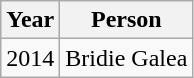<table class="wikitable">
<tr>
<th>Year</th>
<th>Person</th>
</tr>
<tr>
<td>2014</td>
<td>Bridie Galea</td>
</tr>
</table>
